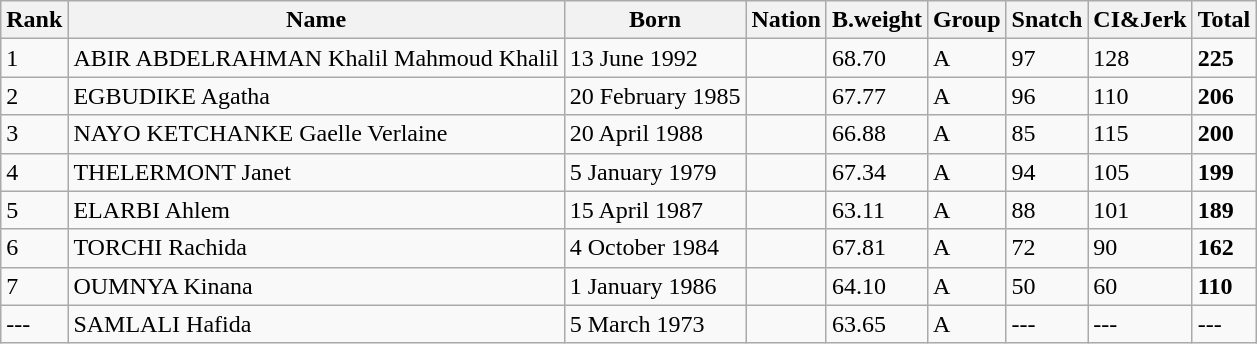<table class="wikitable">
<tr>
<th>Rank</th>
<th>Name</th>
<th>Born</th>
<th>Nation</th>
<th>B.weight</th>
<th>Group</th>
<th>Snatch</th>
<th>CI&Jerk</th>
<th>Total</th>
</tr>
<tr>
<td>1</td>
<td>ABIR ABDELRAHMAN Khalil Mahmoud Khalil</td>
<td>13 June 1992</td>
<td></td>
<td>68.70</td>
<td>A</td>
<td>97</td>
<td>128</td>
<td><strong>225</strong></td>
</tr>
<tr>
<td>2</td>
<td>EGBUDIKE Agatha</td>
<td>20 February 1985</td>
<td></td>
<td>67.77</td>
<td>A</td>
<td>96</td>
<td>110</td>
<td><strong>206</strong></td>
</tr>
<tr>
<td>3</td>
<td>NAYO KETCHANKE Gaelle Verlaine</td>
<td>20 April 1988</td>
<td></td>
<td>66.88</td>
<td>A</td>
<td>85</td>
<td>115</td>
<td><strong>200</strong></td>
</tr>
<tr>
<td>4</td>
<td>THELERMONT Janet</td>
<td>5 January 1979</td>
<td></td>
<td>67.34</td>
<td>A</td>
<td>94</td>
<td>105</td>
<td><strong>199</strong></td>
</tr>
<tr>
<td>5</td>
<td>ELARBI Ahlem</td>
<td>15 April 1987</td>
<td></td>
<td>63.11</td>
<td>A</td>
<td>88</td>
<td>101</td>
<td><strong>189</strong></td>
</tr>
<tr>
<td>6</td>
<td>TORCHI Rachida</td>
<td>4 October 1984</td>
<td></td>
<td>67.81</td>
<td>A</td>
<td>72</td>
<td>90</td>
<td><strong>162</strong></td>
</tr>
<tr>
<td>7</td>
<td>OUMNYA Kinana</td>
<td>1 January 1986</td>
<td></td>
<td>64.10</td>
<td>A</td>
<td>50</td>
<td>60</td>
<td><strong>110</strong></td>
</tr>
<tr>
<td>---</td>
<td>SAMLALI Hafida</td>
<td>5 March 1973</td>
<td></td>
<td>63.65</td>
<td>A</td>
<td>---</td>
<td>---</td>
<td>---</td>
</tr>
</table>
